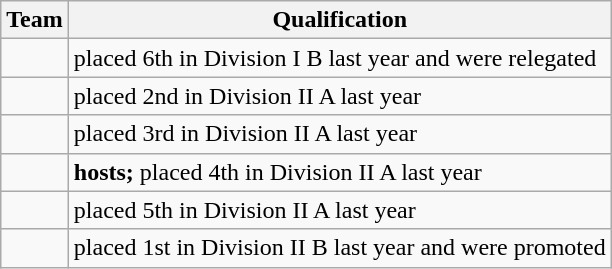<table class="wikitable">
<tr>
<th>Team</th>
<th>Qualification</th>
</tr>
<tr>
<td></td>
<td>placed 6th in Division I B last year and were relegated</td>
</tr>
<tr>
<td></td>
<td>placed 2nd in Division II A last year</td>
</tr>
<tr>
<td></td>
<td>placed 3rd in Division II A last year</td>
</tr>
<tr>
<td></td>
<td><strong>hosts;</strong> placed 4th in Division II A last year</td>
</tr>
<tr>
<td></td>
<td>placed 5th in Division II A last year</td>
</tr>
<tr>
<td></td>
<td>placed 1st in Division II B last year and were promoted</td>
</tr>
</table>
